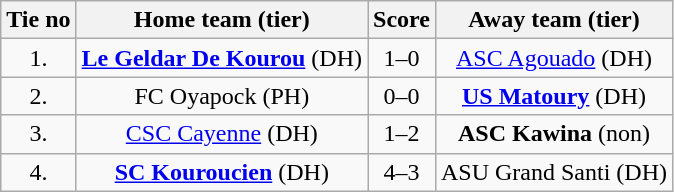<table class="wikitable" style="text-align: center">
<tr>
<th>Tie no</th>
<th>Home team (tier)</th>
<th>Score</th>
<th>Away team (tier)</th>
</tr>
<tr>
<td>1.</td>
<td> <strong><a href='#'>Le Geldar De Kourou</a></strong> (DH)</td>
<td>1–0</td>
<td><a href='#'>ASC Agouado</a> (DH) </td>
</tr>
<tr>
<td>2.</td>
<td> FC Oyapock (PH)</td>
<td>0–0 </td>
<td><strong><a href='#'>US Matoury</a></strong> (DH) </td>
</tr>
<tr>
<td>3.</td>
<td> <a href='#'>CSC Cayenne</a> (DH)</td>
<td>1–2</td>
<td><strong>ASC Kawina</strong> (non) </td>
</tr>
<tr>
<td>4.</td>
<td> <strong><a href='#'>SC Kouroucien</a></strong> (DH)</td>
<td>4–3 </td>
<td>ASU Grand Santi (DH) </td>
</tr>
</table>
